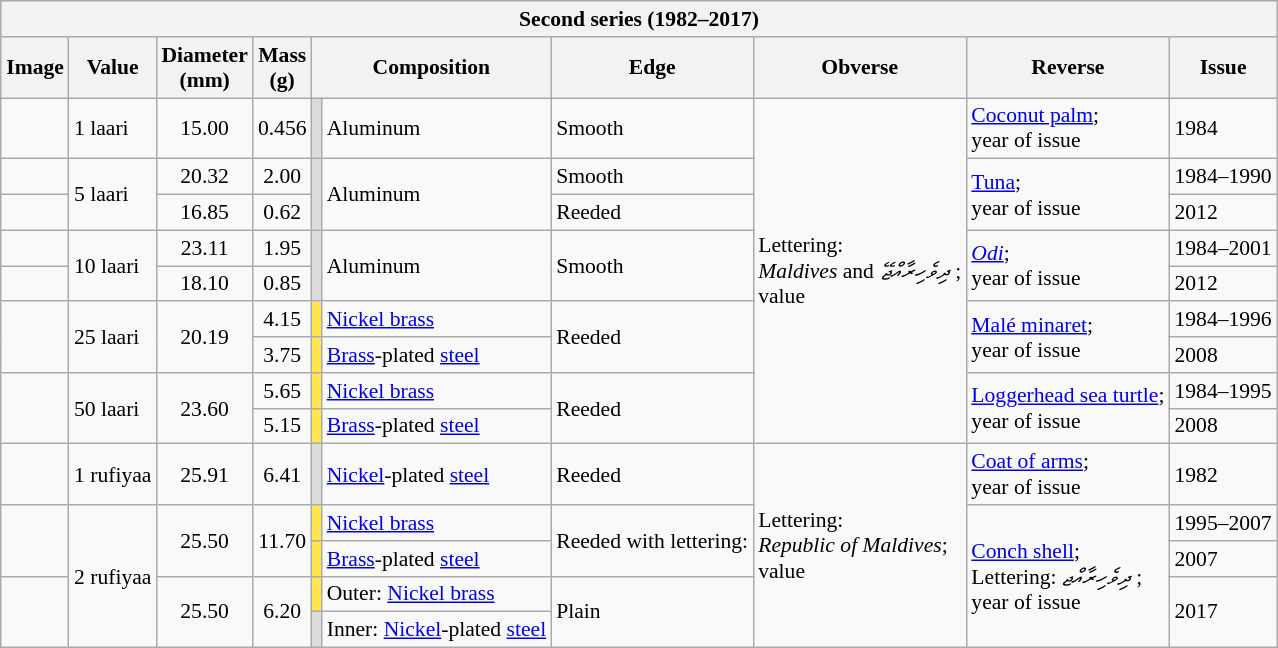<table class="wikitable" style="margin:auto; font-size:90%; border-width:1px;">
<tr>
<th colspan="13">Second series (1982–2017)</th>
</tr>
<tr>
<th>Image</th>
<th>Value</th>
<th>Diameter<br>(mm)</th>
<th>Mass<br>(g)</th>
<th colspan=2>Composition</th>
<th>Edge</th>
<th>Obverse</th>
<th>Reverse</th>
<th>Issue</th>
</tr>
<tr>
<td></td>
<td>1 laari</td>
<td align=center>15.00</td>
<td align=center>0.456</td>
<td style="background-color:#dcdcdc;"></td>
<td>Aluminum</td>
<td>Smooth</td>
<td rowspan=9>Lettering:<br><em>Maldives</em> and <em>ދިވެހިރާއްޖޭ</em> ;<br>value </td>
<td><a href='#'>Coconut palm</a>;<br>year of issue </td>
<td>1984</td>
</tr>
<tr>
<td></td>
<td rowspan=2>5 laari</td>
<td align=center>20.32<br></td>
<td align=center>2.00</td>
<td rowspan=2 style="background-color:#dcdcdc;"></td>
<td rowspan=2>Aluminum</td>
<td>Smooth</td>
<td rowspan=2><a href='#'>Tuna</a>;<br>year of issue </td>
<td>1984–1990</td>
</tr>
<tr>
<td></td>
<td align=center>16.85</td>
<td align=center>0.62</td>
<td>Reeded</td>
<td>2012</td>
</tr>
<tr>
<td></td>
<td rowspan=2>10 laari</td>
<td align=center>23.11<br></td>
<td align=center>1.95</td>
<td rowspan=2 style="background-color:#dcdcdc;"></td>
<td rowspan=2>Aluminum</td>
<td rowspan=2>Smooth</td>
<td rowspan=2><a href='#'><em>Odi</em></a>;<br>year of issue </td>
<td>1984–2001</td>
</tr>
<tr>
<td></td>
<td align=center>18.10</td>
<td align=center>0.85</td>
<td>2012</td>
</tr>
<tr>
<td rowspan=2></td>
<td rowspan=2>25 laari</td>
<td rowspan=2 align=center>20.19</td>
<td align=center>4.15</td>
<td style="background-color:#ffe550;"></td>
<td><a href='#'>Nickel brass</a></td>
<td rowspan=2>Reeded</td>
<td rowspan=2><a href='#'>Malé minaret</a>;<br>year of issue </td>
<td>1984–1996</td>
</tr>
<tr>
<td align=center>3.75</td>
<td style="background-color:#ffe550;"></td>
<td><a href='#'>Brass</a>-plated <a href='#'>steel</a></td>
<td>2008</td>
</tr>
<tr>
<td rowspan=2></td>
<td rowspan=2>50 laari</td>
<td rowspan=2 align=center>23.60</td>
<td align=center>5.65</td>
<td style="background-color:#ffe550;"></td>
<td><a href='#'>Nickel brass</a></td>
<td rowspan=2>Reeded</td>
<td rowspan=2><a href='#'>Loggerhead sea turtle</a>;<br>year of issue </td>
<td>1984–1995</td>
</tr>
<tr>
<td align=center>5.15</td>
<td style="background-color:#ffe550;"></td>
<td><a href='#'>Brass</a>-plated <a href='#'>steel</a></td>
<td>2008</td>
</tr>
<tr>
<td></td>
<td>1 rufiyaa</td>
<td align=center>25.91</td>
<td align=center>6.41</td>
<td style="background-color:#dcdcdc;"></td>
<td><a href='#'>Nickel</a>-plated <a href='#'>steel</a></td>
<td>Reeded</td>
<td rowspan=5>Lettering:<br><em>Republic of Maldives</em>;<br>value </td>
<td><a href='#'>Coat of arms</a>;<br>year of issue </td>
<td>1982</td>
</tr>
<tr>
<td rowspan=2></td>
<td rowspan=4>2 rufiyaa</td>
<td rowspan=2 align=center>25.50</td>
<td rowspan=2 align=center>11.70</td>
<td style="background-color:#ffe550;"></td>
<td><a href='#'>Nickel brass</a></td>
<td rowspan=2>Reeded with lettering:<br></td>
<td rowspan=4><a href='#'>Conch shell</a>;<br>Lettering: <em>ދިވެހިރާއްޖ</em> ;<br>year of issue </td>
<td>1995–2007</td>
</tr>
<tr>
<td style="background-color:#ffe550;"></td>
<td><a href='#'>Brass</a>-plated <a href='#'>steel</a></td>
<td>2007</td>
</tr>
<tr>
<td rowspan=2></td>
<td rowspan=2 align=center>25.50</td>
<td rowspan=2 align=center>6.20</td>
<td style="background-color:#ffe550;"></td>
<td>Outer: <a href='#'>Nickel brass</a></td>
<td rowspan=2>Plain</td>
<td rowspan=2>2017</td>
</tr>
<tr>
<td style="background-color:#dcdcdc;"></td>
<td>Inner: <a href='#'>Nickel</a>-plated <a href='#'>steel</a></td>
</tr>
</table>
